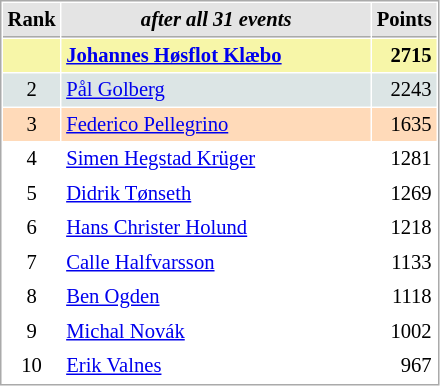<table cellspacing="1" cellpadding="3" style="border:1px solid #AAAAAA;font-size:86%">
<tr style="background-color: #E4E4E4;">
<th style="border-bottom:1px solid #AAAAAA" width=10>Rank</th>
<th style="border-bottom:1px solid #AAAAAA" width=200><em>after all 31 events</em></th>
<th style="border-bottom:1px solid #AAAAAA" width=20 align=right>Points</th>
</tr>
<tr style="background:#f7f6a8;">
<td align=center></td>
<td> <strong><a href='#'>Johannes Høsflot Klæbo</a></strong></td>
<td align=right><strong>2715</strong></td>
</tr>
<tr style="background:#dce5e5;">
<td align=center>2</td>
<td> <a href='#'>Pål Golberg</a></td>
<td align=right>2243</td>
</tr>
<tr style="background:#ffdab9;">
<td align=center>3</td>
<td> <a href='#'>Federico Pellegrino</a></td>
<td align=right>1635</td>
</tr>
<tr>
<td align=center>4</td>
<td> <a href='#'>Simen Hegstad Krüger</a></td>
<td align=right>1281</td>
</tr>
<tr>
<td align=center>5</td>
<td> <a href='#'>Didrik Tønseth</a></td>
<td align=right>1269</td>
</tr>
<tr>
<td align=center>6</td>
<td> <a href='#'>Hans Christer Holund</a></td>
<td align=right>1218</td>
</tr>
<tr>
<td align=center>7</td>
<td> <a href='#'>Calle Halfvarsson</a></td>
<td align=right>1133</td>
</tr>
<tr>
<td align=center>8</td>
<td> <a href='#'>Ben Ogden</a></td>
<td align=right>1118</td>
</tr>
<tr>
<td align=center>9</td>
<td> <a href='#'>Michal Novák</a></td>
<td align=right>1002</td>
</tr>
<tr>
<td align=center>10</td>
<td> <a href='#'>Erik Valnes</a></td>
<td align=right>967</td>
</tr>
</table>
